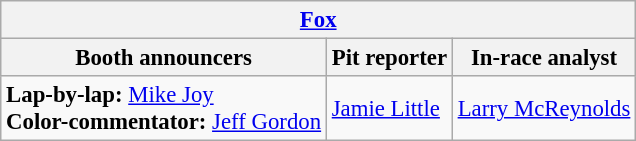<table class="wikitable" style="font-size: 95%">
<tr>
<th colspan="3"><a href='#'>Fox</a></th>
</tr>
<tr>
<th>Booth announcers</th>
<th>Pit reporter</th>
<th>In-race analyst</th>
</tr>
<tr>
<td><strong>Lap-by-lap:</strong> <a href='#'>Mike Joy</a><br><strong>Color-commentator:</strong> <a href='#'>Jeff Gordon</a></td>
<td><a href='#'>Jamie Little</a></td>
<td><a href='#'>Larry McReynolds</a></td>
</tr>
</table>
